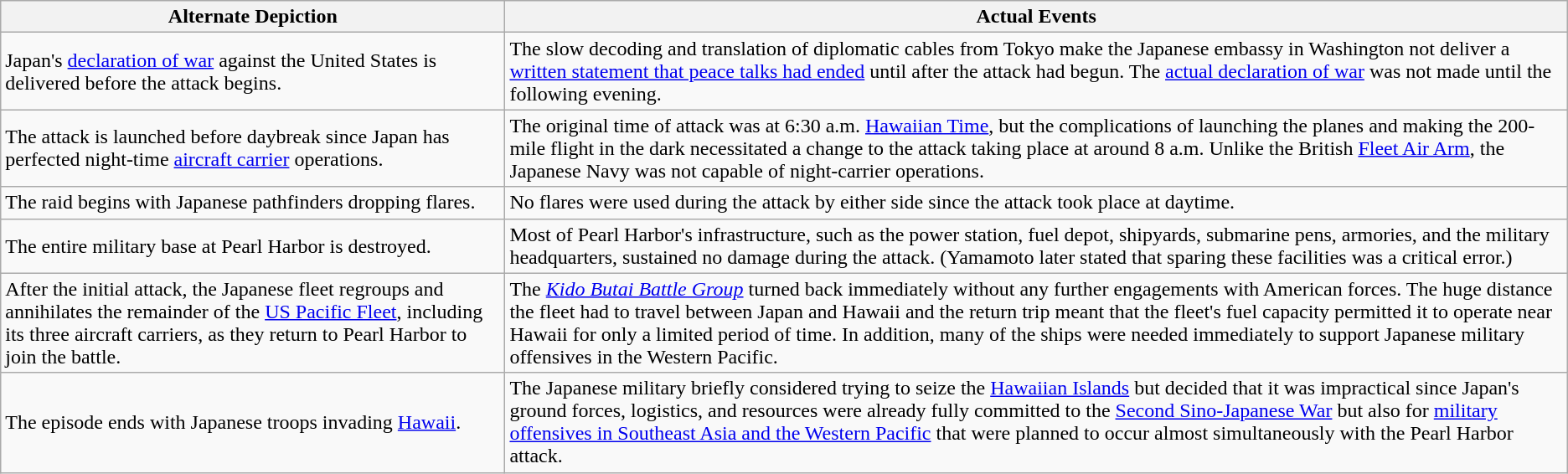<table class="wikitable" border="1">
<tr>
<th>Alternate Depiction</th>
<th>Actual Events</th>
</tr>
<tr>
<td>Japan's <a href='#'>declaration of war</a> against the United States is delivered before the attack begins.</td>
<td>The slow decoding and translation of diplomatic cables from Tokyo make the Japanese embassy in Washington not deliver a <a href='#'>written statement that peace talks had ended</a> until after the attack had begun. The <a href='#'>actual declaration of war</a> was not made until the following evening.</td>
</tr>
<tr>
<td>The attack is launched before daybreak since Japan has perfected night-time <a href='#'>aircraft carrier</a> operations.</td>
<td>The original time of attack was at 6:30 a.m. <a href='#'>Hawaiian Time</a>, but the complications of launching the planes and making the 200-mile flight in the dark necessitated a change to the attack taking place at around 8 a.m. Unlike the British <a href='#'>Fleet Air Arm</a>, the Japanese Navy was not capable of night-carrier operations.</td>
</tr>
<tr>
<td>The raid begins with Japanese pathfinders dropping flares.</td>
<td>No flares were used during the attack by either side since the attack took place at daytime.</td>
</tr>
<tr>
<td>The entire military base at Pearl Harbor is destroyed.</td>
<td>Most of Pearl Harbor's infrastructure, such as the power station, fuel depot, shipyards, submarine pens, armories, and the military headquarters, sustained no damage during the attack. (Yamamoto later stated that sparing these facilities was a critical error.) </td>
</tr>
<tr>
<td>After the initial attack, the Japanese fleet regroups and annihilates the remainder of the <a href='#'>US Pacific Fleet</a>, including its three aircraft carriers, as they return to Pearl Harbor to join the battle.</td>
<td>The <em><a href='#'>Kido Butai Battle Group</a></em>  turned back immediately without any further engagements with American forces. The huge distance the fleet had to travel between Japan and Hawaii and the return trip meant that the fleet's fuel capacity permitted it to operate near Hawaii for only a limited period of time. In addition, many of the ships were needed immediately to support Japanese military offensives in the Western Pacific.</td>
</tr>
<tr>
<td>The episode ends with Japanese troops invading <a href='#'>Hawaii</a>.</td>
<td>The Japanese military briefly considered trying to seize the <a href='#'>Hawaiian Islands</a> but decided that it was impractical since Japan's ground forces, logistics, and resources were already fully committed to the <a href='#'>Second Sino-Japanese War</a> but also for <a href='#'>military offensives in Southeast Asia and the Western Pacific</a> that were planned to occur almost simultaneously with the Pearl Harbor attack.</td>
</tr>
</table>
